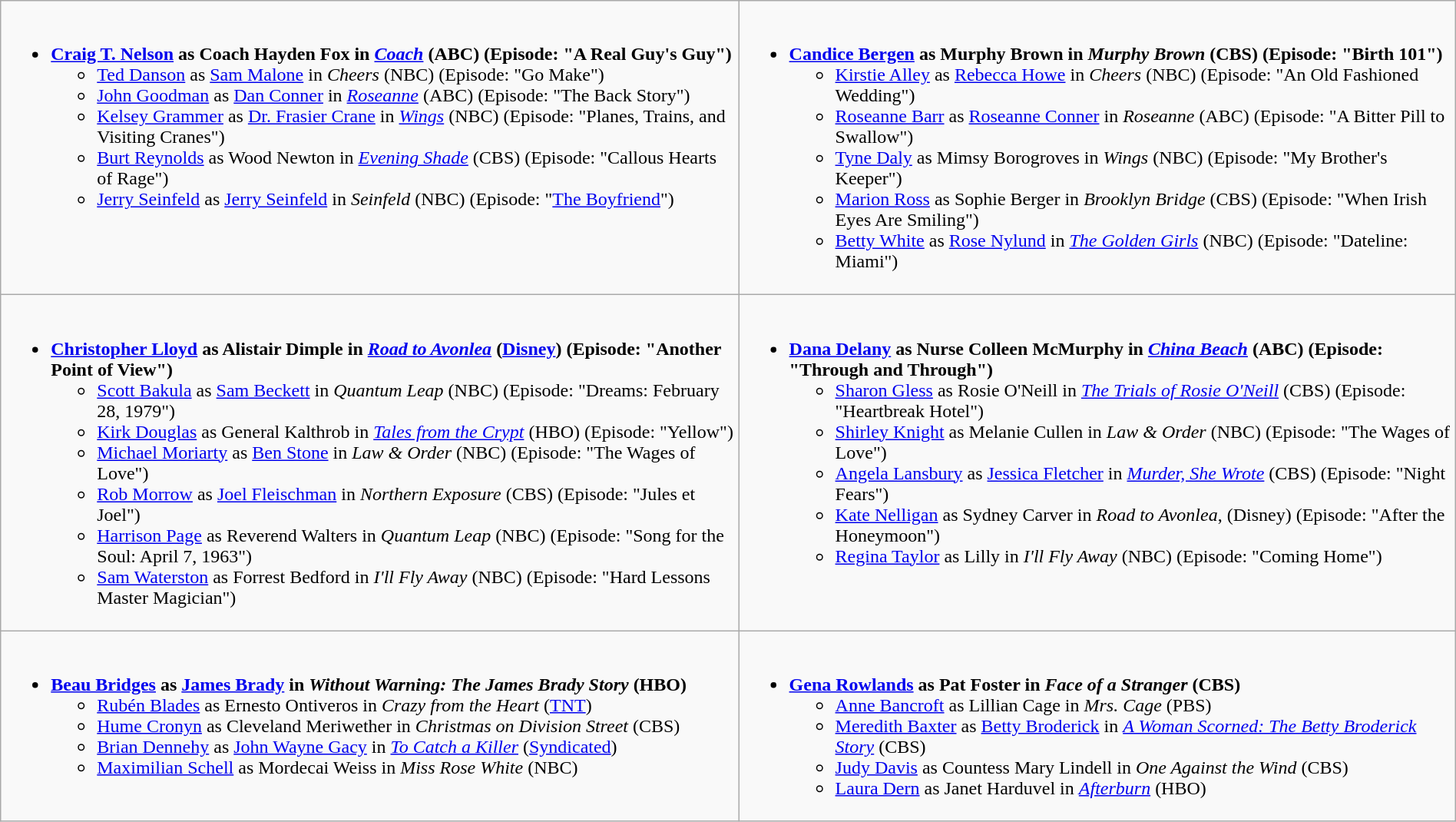<table class="wikitable" style="width:100%;">
<tr>
<td style="vertical-align:top;"><br><ul><li><strong><a href='#'>Craig T. Nelson</a> as Coach Hayden Fox in <em><a href='#'>Coach</a></em> (ABC) (Episode: "A Real Guy's Guy")</strong><ul><li><a href='#'>Ted Danson</a> as <a href='#'>Sam Malone</a> in <em>Cheers</em> (NBC) (Episode: "Go Make")</li><li><a href='#'>John Goodman</a> as <a href='#'>Dan Conner</a> in <em><a href='#'>Roseanne</a></em> (ABC) (Episode: "The Back Story")</li><li><a href='#'>Kelsey Grammer</a> as <a href='#'>Dr. Frasier Crane</a> in <em><a href='#'>Wings</a></em> (NBC) (Episode: "Planes, Trains, and Visiting Cranes")</li><li><a href='#'>Burt Reynolds</a> as Wood Newton in <em><a href='#'>Evening Shade</a></em> (CBS) (Episode: "Callous Hearts of Rage")</li><li><a href='#'>Jerry Seinfeld</a> as <a href='#'>Jerry Seinfeld</a> in <em>Seinfeld</em> (NBC) (Episode: "<a href='#'>The Boyfriend</a>")</li></ul></li></ul></td>
<td style="vertical-align:top;"><br><ul><li><strong><a href='#'>Candice Bergen</a> as Murphy Brown in <em>Murphy Brown</em> (CBS) (Episode: "Birth 101")</strong><ul><li><a href='#'>Kirstie Alley</a> as <a href='#'>Rebecca Howe</a> in <em>Cheers</em> (NBC) (Episode: "An Old Fashioned Wedding")</li><li><a href='#'>Roseanne Barr</a> as <a href='#'>Roseanne Conner</a> in <em>Roseanne</em> (ABC) (Episode: "A Bitter Pill to Swallow")</li><li><a href='#'>Tyne Daly</a> as Mimsy Borogroves in <em>Wings</em> (NBC) (Episode: "My Brother's Keeper")</li><li><a href='#'>Marion Ross</a> as Sophie Berger in <em>Brooklyn Bridge</em> (CBS) (Episode: "When Irish Eyes Are Smiling")</li><li><a href='#'>Betty White</a> as <a href='#'>Rose Nylund</a> in <em><a href='#'>The Golden Girls</a></em> (NBC) (Episode: "Dateline: Miami")</li></ul></li></ul></td>
</tr>
<tr>
<td style="vertical-align:top;"><br><ul><li><strong><a href='#'>Christopher Lloyd</a> as Alistair Dimple in <em><a href='#'>Road to Avonlea</a></em> (<a href='#'>Disney</a>) (Episode: "Another Point of View")</strong><ul><li><a href='#'>Scott Bakula</a> as <a href='#'>Sam Beckett</a> in <em>Quantum Leap</em> (NBC) (Episode: "Dreams: February 28, 1979")</li><li><a href='#'>Kirk Douglas</a> as General Kalthrob in <em><a href='#'>Tales from the Crypt</a></em> (HBO) (Episode: "Yellow")</li><li><a href='#'>Michael Moriarty</a> as <a href='#'>Ben Stone</a> in <em>Law & Order</em> (NBC) (Episode: "The Wages of Love")</li><li><a href='#'>Rob Morrow</a> as <a href='#'>Joel Fleischman</a> in <em>Northern Exposure</em> (CBS) (Episode: "Jules et Joel")</li><li><a href='#'>Harrison Page</a> as Reverend Walters in <em>Quantum Leap</em> (NBC) (Episode: "Song for the Soul: April 7, 1963")</li><li><a href='#'>Sam Waterston</a> as Forrest Bedford in <em>I'll Fly Away</em> (NBC) (Episode: "Hard Lessons Master Magician")</li></ul></li></ul></td>
<td style="vertical-align:top;"><br><ul><li><strong><a href='#'>Dana Delany</a> as Nurse Colleen McMurphy in <em><a href='#'>China Beach</a></em> (ABC) (Episode: "Through and Through")</strong><ul><li><a href='#'>Sharon Gless</a> as Rosie O'Neill in <em><a href='#'>The Trials of Rosie O'Neill</a></em> (CBS) (Episode: "Heartbreak Hotel")</li><li><a href='#'>Shirley Knight</a> as Melanie Cullen in <em>Law & Order</em> (NBC) (Episode: "The Wages of Love")</li><li><a href='#'>Angela Lansbury</a> as <a href='#'>Jessica Fletcher</a> in <em><a href='#'>Murder, She Wrote</a></em> (CBS) (Episode: "Night Fears")</li><li><a href='#'>Kate Nelligan</a> as Sydney Carver in <em>Road to Avonlea</em>, (Disney) (Episode: "After the Honeymoon")</li><li><a href='#'>Regina Taylor</a> as Lilly in <em>I'll Fly Away</em> (NBC) (Episode: "Coming Home")</li></ul></li></ul></td>
</tr>
<tr>
<td style="vertical-align:top;"><br><ul><li><strong><a href='#'>Beau Bridges</a> as <a href='#'>James Brady</a> in <em>Without Warning: The James Brady Story</em> (HBO)</strong><ul><li><a href='#'>Rubén Blades</a> as Ernesto Ontiveros in <em>Crazy from the Heart</em> (<a href='#'>TNT</a>)</li><li><a href='#'>Hume Cronyn</a> as Cleveland Meriwether in <em>Christmas on Division Street</em> (CBS)</li><li><a href='#'>Brian Dennehy</a> as <a href='#'>John Wayne Gacy</a> in <em><a href='#'>To Catch a Killer</a></em> (<a href='#'>Syndicated</a>)</li><li><a href='#'>Maximilian Schell</a> as Mordecai Weiss in <em>Miss Rose White</em> (NBC)</li></ul></li></ul></td>
<td style="vertical-align:top;"><br><ul><li><strong><a href='#'>Gena Rowlands</a> as Pat Foster in <em>Face of a Stranger</em> (CBS)</strong><ul><li><a href='#'>Anne Bancroft</a> as Lillian Cage in <em>Mrs. Cage</em> (PBS)</li><li><a href='#'>Meredith Baxter</a> as <a href='#'>Betty Broderick</a> in <em><a href='#'>A Woman Scorned: The Betty Broderick Story</a></em> (CBS)</li><li><a href='#'>Judy Davis</a> as Countess Mary Lindell in <em>One Against the Wind</em> (CBS)</li><li><a href='#'>Laura Dern</a> as Janet Harduvel in <em><a href='#'>Afterburn</a></em> (HBO)</li></ul></li></ul></td>
</tr>
</table>
